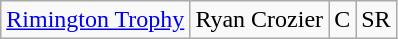<table class="wikitable">
<tr>
<td><a href='#'>Rimington Trophy</a></td>
<td>Ryan Crozier</td>
<td>C</td>
<td>SR</td>
</tr>
</table>
